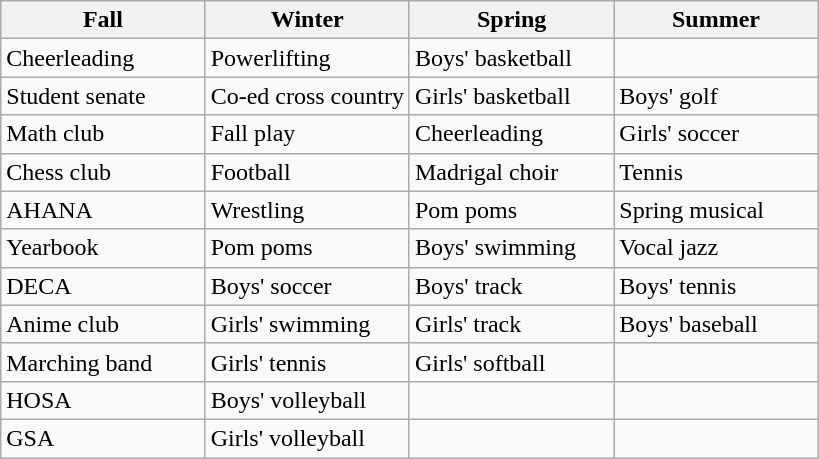<table class="wikitable">
<tr>
<th width=25%>Fall</th>
<th width=25%>Winter</th>
<th width=25%>Spring</th>
<th width=25%>Summer</th>
</tr>
<tr>
<td>Cheerleading</td>
<td>Powerlifting</td>
<td>Boys' basketball</td>
<td></td>
</tr>
<tr>
<td>Student senate</td>
<td>Co-ed cross country</td>
<td>Girls' basketball</td>
<td>Boys' golf</td>
</tr>
<tr>
<td>Math club</td>
<td>Fall play</td>
<td>Cheerleading</td>
<td>Girls' soccer</td>
</tr>
<tr>
<td>Chess club</td>
<td>Football</td>
<td>Madrigal choir</td>
<td>Tennis</td>
</tr>
<tr>
<td>AHANA</td>
<td>Wrestling</td>
<td>Pom poms</td>
<td>Spring musical</td>
</tr>
<tr>
<td>Yearbook</td>
<td>Pom poms</td>
<td>Boys' swimming</td>
<td>Vocal jazz</td>
</tr>
<tr>
<td>DECA</td>
<td>Boys' soccer</td>
<td>Boys' track</td>
<td>Boys' tennis</td>
</tr>
<tr>
<td>Anime club</td>
<td>Girls' swimming</td>
<td>Girls' track</td>
<td>Boys' baseball</td>
</tr>
<tr>
<td>Marching band</td>
<td>Girls' tennis</td>
<td>Girls' softball</td>
<td></td>
</tr>
<tr>
<td>HOSA</td>
<td>Boys' volleyball</td>
<td></td>
<td></td>
</tr>
<tr>
<td>GSA</td>
<td>Girls' volleyball</td>
<td></td>
<td></td>
</tr>
</table>
